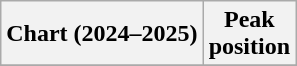<table class="wikitable sortable plainrowheaders" style="text-align:center">
<tr>
<th scope="col">Chart (2024–2025)</th>
<th scope="col">Peak<br>position</th>
</tr>
<tr>
</tr>
</table>
